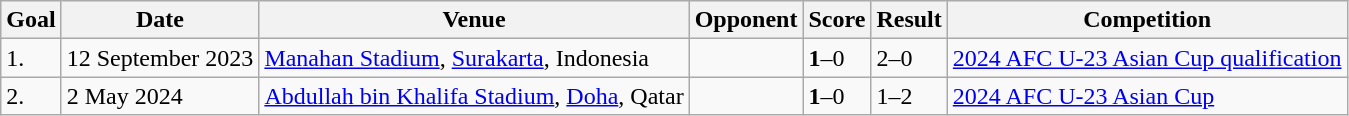<table class="wikitable">
<tr>
<th>Goal</th>
<th>Date</th>
<th>Venue</th>
<th>Opponent</th>
<th>Score</th>
<th>Result</th>
<th>Competition</th>
</tr>
<tr>
<td>1.</td>
<td>12 September 2023</td>
<td><a href='#'>Manahan Stadium</a>, <a href='#'>Surakarta</a>, Indonesia</td>
<td></td>
<td><strong>1</strong>–0</td>
<td>2–0</td>
<td><a href='#'>2024 AFC U-23 Asian Cup qualification</a></td>
</tr>
<tr>
<td>2.</td>
<td>2 May 2024</td>
<td><a href='#'>Abdullah bin Khalifa Stadium</a>, <a href='#'>Doha</a>, Qatar</td>
<td></td>
<td><strong>1</strong>–0</td>
<td>1–2 </td>
<td><a href='#'>2024 AFC U-23 Asian Cup</a></td>
</tr>
</table>
